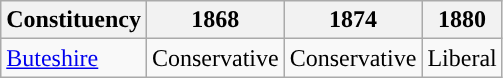<table class="wikitable">
<tr>
<th>Constituency</th>
<th>1868</th>
<th>1874</th>
<th>1880</th>
</tr>
<tr>
<td><a href='#'>Buteshire</a></td>
<td>Conservative</td>
<td>Conservative</td>
<td>Liberal</td>
</tr>
</table>
